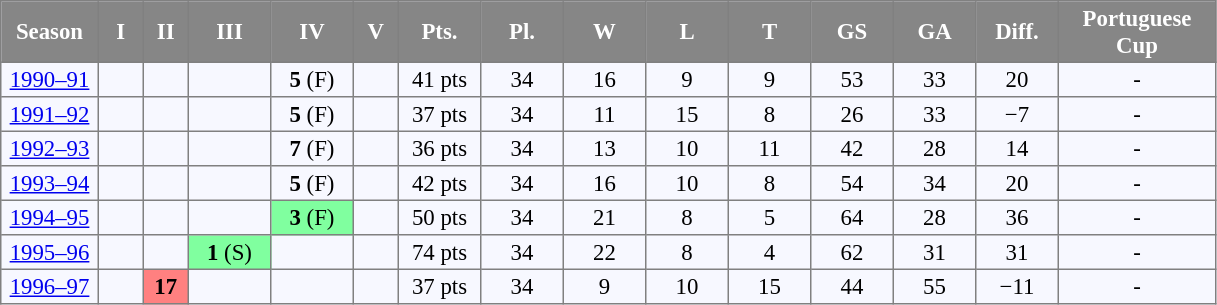<table bgcolor="#f7f8ff" cellpadding="2" cellspacing="2" border="1" style="font-size: 95%; border: gray solid 1px; border-collapse: collapse; text-align:center">
<tr bgcolor="#868686" style="color: #ffffff">
<td width="60" align="center"><strong>Season</strong></td>
<td width="25" align="center"><strong>I</strong></td>
<td width="25" align="center"><strong>II</strong></td>
<td width="50" align="center"><strong>III</strong></td>
<td width="50" align="center"><strong>IV</strong></td>
<td width="25" align="center"><strong>V</strong></td>
<td width="50" align="center"><strong>Pts.</strong></td>
<td width="50" align="center"><strong>Pl.</strong></td>
<td width="50" align="center"><strong>W</strong></td>
<td width="50" align="center"><strong>L</strong></td>
<td width="50" align="center"><strong>T</strong></td>
<td width="50" align="center"><strong>GS</strong></td>
<td width="50" align="center"><strong>GA</strong></td>
<td width="50" align="center"><strong>Diff.</strong></td>
<td width="100" align="center"><strong>Portuguese Cup</strong></td>
</tr>
<tr>
<td><a href='#'>1990–91</a></td>
<td></td>
<td></td>
<td></td>
<td><strong>5</strong> (F)</td>
<td></td>
<td>41 pts</td>
<td>34</td>
<td>16</td>
<td>9</td>
<td>9</td>
<td>53</td>
<td>33</td>
<td>20</td>
<td>-</td>
</tr>
<tr>
<td><a href='#'>1991–92</a></td>
<td></td>
<td></td>
<td></td>
<td><strong>5</strong> (F)</td>
<td></td>
<td>37 pts</td>
<td>34</td>
<td>11</td>
<td>15</td>
<td>8</td>
<td>26</td>
<td>33</td>
<td>−7</td>
<td>-</td>
</tr>
<tr>
<td><a href='#'>1992–93</a></td>
<td></td>
<td></td>
<td></td>
<td><strong>7</strong> (F)</td>
<td></td>
<td>36 pts</td>
<td>34</td>
<td>13</td>
<td>10</td>
<td>11</td>
<td>42</td>
<td>28</td>
<td>14</td>
<td>-</td>
</tr>
<tr>
<td><a href='#'>1993–94</a></td>
<td></td>
<td></td>
<td></td>
<td><strong>5</strong> (F)</td>
<td></td>
<td>42 pts</td>
<td>34</td>
<td>16</td>
<td>10</td>
<td>8</td>
<td>54</td>
<td>34</td>
<td>20</td>
<td>-</td>
</tr>
<tr>
<td><a href='#'>1994–95</a></td>
<td></td>
<td></td>
<td></td>
<td bgcolor="#80FF9F"><strong>3</strong> (F)</td>
<td></td>
<td>50 pts</td>
<td>34</td>
<td>21</td>
<td>8</td>
<td>5</td>
<td>64</td>
<td>28</td>
<td>36</td>
<td>-</td>
</tr>
<tr>
<td><a href='#'>1995–96</a></td>
<td></td>
<td></td>
<td bgcolor="#80FF9F"><strong>1</strong> (S)</td>
<td></td>
<td></td>
<td>74 pts</td>
<td>34</td>
<td>22</td>
<td>8</td>
<td>4</td>
<td>62</td>
<td>31</td>
<td>31</td>
<td>-</td>
</tr>
<tr>
<td><a href='#'>1996–97</a></td>
<td></td>
<td bgcolor="#FF8080"><strong>17<em></td>
<td></td>
<td></td>
<td></td>
<td>37 pts</td>
<td>34</td>
<td>9</td>
<td>10</td>
<td>15</td>
<td>44</td>
<td>55</td>
<td>−11</td>
<td>-</td>
</tr>
</table>
